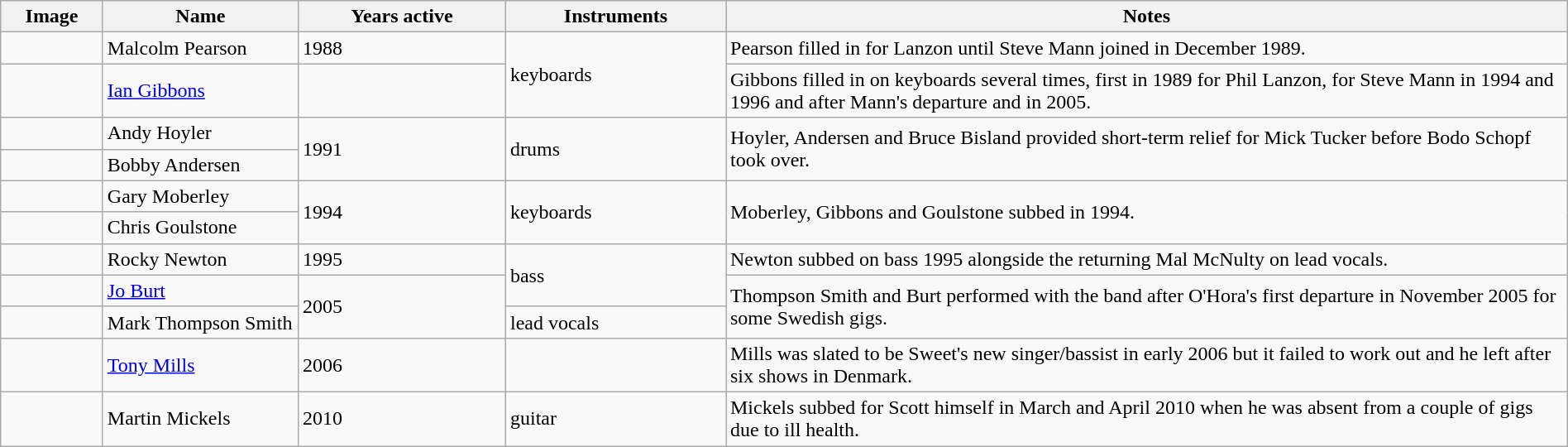<table class="wikitable" border="1" width="100%">
<tr>
<th width="75">Image</th>
<th width="150">Name</th>
<th width="160">Years active</th>
<th width="170">Instruments</th>
<th>Notes</th>
</tr>
<tr>
<td></td>
<td>Malcolm Pearson</td>
<td>1988</td>
<td rowspan="2">keyboards</td>
<td>Pearson filled in for Lanzon until Steve Mann joined in December 1989.</td>
</tr>
<tr>
<td></td>
<td><a href='#'>Ian Gibbons</a></td>
<td></td>
<td>Gibbons filled in on keyboards several times, first in 1989 for Phil Lanzon, for Steve Mann in 1994 and 1996 and after Mann's departure and in 2005.</td>
</tr>
<tr>
<td></td>
<td>Andy Hoyler</td>
<td rowspan="2">1991</td>
<td rowspan="2">drums</td>
<td rowspan="2">Hoyler, Andersen and Bruce Bisland provided short-term relief for Mick Tucker before Bodo Schopf took over.</td>
</tr>
<tr>
<td></td>
<td>Bobby Andersen</td>
</tr>
<tr>
<td></td>
<td>Gary Moberley</td>
<td rowspan="2">1994</td>
<td rowspan="2">keyboards</td>
<td rowspan="2">Moberley, Gibbons and Goulstone subbed in 1994.</td>
</tr>
<tr>
<td></td>
<td>Chris Goulstone</td>
</tr>
<tr>
<td></td>
<td>Rocky Newton</td>
<td>1995</td>
<td rowspan="2">bass</td>
<td>Newton subbed on bass 1995 alongside the returning Mal McNulty on lead vocals.</td>
</tr>
<tr>
<td></td>
<td><a href='#'>Jo Burt</a></td>
<td rowspan="2">2005</td>
<td rowspan="2">Thompson Smith and Burt performed with the band after O'Hora's first departure in November 2005 for some Swedish gigs.</td>
</tr>
<tr>
<td></td>
<td>Mark Thompson Smith</td>
<td>lead vocals</td>
</tr>
<tr>
<td></td>
<td><a href='#'>Tony Mills</a></td>
<td>2006 </td>
<td></td>
<td>Mills was slated to be Sweet's new singer/bassist in early 2006 but it failed to work out and he left after six shows in Denmark.</td>
</tr>
<tr>
<td></td>
<td>Martin Mickels</td>
<td>2010</td>
<td>guitar</td>
<td>Mickels subbed for Scott himself in March and April 2010 when he was absent from a couple of gigs due to ill health.</td>
</tr>
</table>
